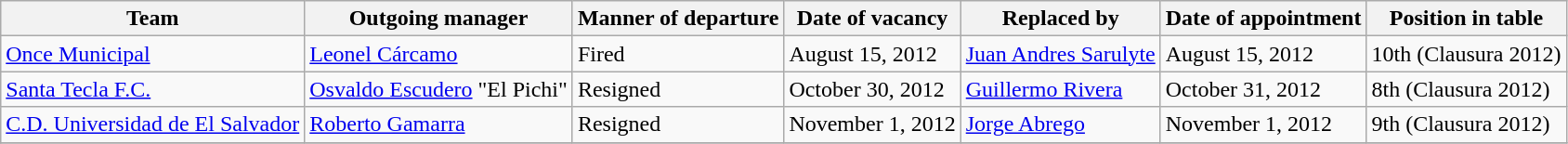<table class="wikitable">
<tr>
<th>Team</th>
<th>Outgoing manager</th>
<th>Manner of departure</th>
<th>Date of vacancy</th>
<th>Replaced by</th>
<th>Date of appointment</th>
<th>Position in table</th>
</tr>
<tr>
<td><a href='#'>Once Municipal</a></td>
<td> <a href='#'>Leonel Cárcamo</a></td>
<td>Fired</td>
<td>August 15, 2012</td>
<td> <a href='#'>Juan Andres Sarulyte</a></td>
<td>August 15, 2012</td>
<td>10th (Clausura 2012)</td>
</tr>
<tr>
<td><a href='#'>Santa Tecla F.C.</a></td>
<td> <a href='#'>Osvaldo Escudero</a> "El Pichi"</td>
<td>Resigned</td>
<td>October 30, 2012</td>
<td> <a href='#'>Guillermo Rivera</a></td>
<td>October 31, 2012</td>
<td>8th (Clausura 2012)</td>
</tr>
<tr>
<td><a href='#'>C.D. Universidad de El Salvador</a></td>
<td>   <a href='#'>Roberto Gamarra</a></td>
<td>Resigned</td>
<td>November 1, 2012</td>
<td> <a href='#'>Jorge Abrego</a></td>
<td>November 1, 2012</td>
<td>9th (Clausura 2012)</td>
</tr>
<tr>
</tr>
</table>
